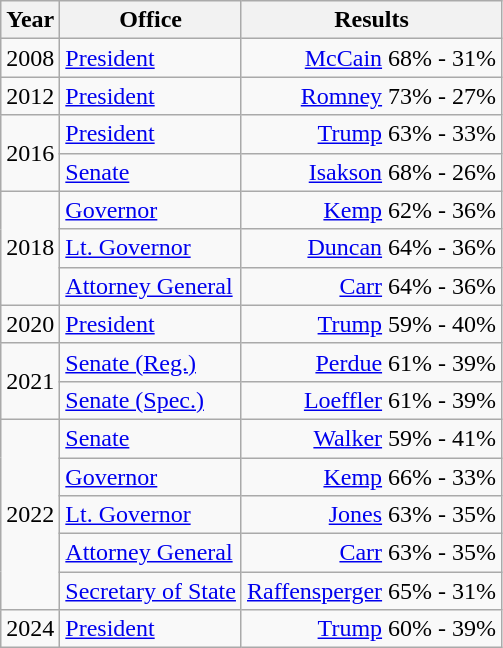<table class=wikitable>
<tr>
<th>Year</th>
<th>Office</th>
<th>Results</th>
</tr>
<tr>
<td>2008</td>
<td><a href='#'>President</a></td>
<td align="right" ><a href='#'>McCain</a> 68% - 31%</td>
</tr>
<tr>
<td>2012</td>
<td><a href='#'>President</a></td>
<td align="right" ><a href='#'>Romney</a> 73% - 27%</td>
</tr>
<tr>
<td rowspan=2>2016</td>
<td><a href='#'>President</a></td>
<td align="right" ><a href='#'>Trump</a> 63% - 33%</td>
</tr>
<tr>
<td><a href='#'>Senate</a></td>
<td align="right" ><a href='#'>Isakson</a> 68% - 26%</td>
</tr>
<tr>
<td rowspan=3>2018</td>
<td><a href='#'>Governor</a></td>
<td align="right" ><a href='#'>Kemp</a> 62% - 36%</td>
</tr>
<tr>
<td><a href='#'>Lt. Governor</a></td>
<td align="right" ><a href='#'>Duncan</a> 64% - 36%</td>
</tr>
<tr>
<td><a href='#'>Attorney General</a></td>
<td align="right" ><a href='#'>Carr</a> 64% - 36%</td>
</tr>
<tr>
<td>2020</td>
<td><a href='#'>President</a></td>
<td align="right" ><a href='#'>Trump</a> 59% - 40%</td>
</tr>
<tr>
<td rowspan=2>2021</td>
<td><a href='#'>Senate (Reg.)</a></td>
<td align="right" ><a href='#'>Perdue</a> 61% - 39%</td>
</tr>
<tr>
<td><a href='#'>Senate (Spec.)</a></td>
<td align="right" ><a href='#'>Loeffler</a> 61% - 39%</td>
</tr>
<tr>
<td rowspan=5>2022</td>
<td><a href='#'>Senate</a></td>
<td align="right" ><a href='#'>Walker</a> 59% - 41%</td>
</tr>
<tr>
<td><a href='#'>Governor</a></td>
<td align="right" ><a href='#'>Kemp</a> 66% - 33%</td>
</tr>
<tr>
<td><a href='#'>Lt. Governor</a></td>
<td align="right" ><a href='#'>Jones</a> 63% - 35%</td>
</tr>
<tr>
<td><a href='#'>Attorney General</a></td>
<td align="right" ><a href='#'>Carr</a> 63% - 35%</td>
</tr>
<tr>
<td><a href='#'>Secretary of State</a></td>
<td align="right" ><a href='#'>Raffensperger</a> 65% - 31%</td>
</tr>
<tr>
<td>2024</td>
<td><a href='#'>President</a></td>
<td align="right" ><a href='#'>Trump</a> 60% - 39%</td>
</tr>
</table>
